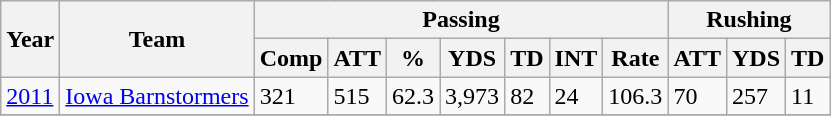<table class="wikitable" border=1>
<tr>
<th rowspan="2">Year</th>
<th rowspan="2">Team</th>
<th colspan=7>Passing</th>
<th colspan=3>Rushing</th>
</tr>
<tr>
<th>Comp</th>
<th>ATT</th>
<th>%</th>
<th>YDS</th>
<th>TD</th>
<th>INT</th>
<th>Rate</th>
<th>ATT</th>
<th>YDS</th>
<th>TD</th>
</tr>
<tr>
<td><a href='#'>2011</a></td>
<td><a href='#'>Iowa Barnstormers</a></td>
<td>321</td>
<td>515</td>
<td>62.3</td>
<td>3,973</td>
<td>82</td>
<td>24</td>
<td>106.3</td>
<td>70</td>
<td>257</td>
<td>11</td>
</tr>
<tr>
</tr>
</table>
